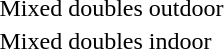<table>
<tr valign="top">
<td style="width:12em">Mixed doubles outdoor<br></td>
<td></td>
<td></td>
<td></td>
</tr>
<tr valign="top">
<td>Mixed doubles indoor<br></td>
<td></td>
<td></td>
<td></td>
</tr>
</table>
